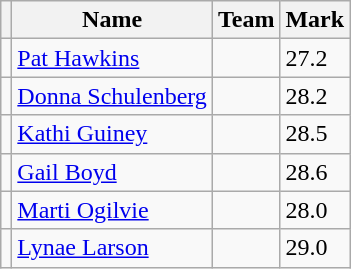<table class=wikitable>
<tr>
<th></th>
<th>Name</th>
<th>Team</th>
<th>Mark</th>
</tr>
<tr>
<td></td>
<td><a href='#'>Pat Hawkins</a></td>
<td></td>
<td>27.2</td>
</tr>
<tr>
<td></td>
<td><a href='#'>Donna Schulenberg</a></td>
<td></td>
<td>28.2</td>
</tr>
<tr>
<td></td>
<td><a href='#'>Kathi Guiney</a></td>
<td></td>
<td>28.5</td>
</tr>
<tr>
<td></td>
<td><a href='#'>Gail Boyd</a></td>
<td></td>
<td>28.6</td>
</tr>
<tr>
<td></td>
<td><a href='#'>Marti Ogilvie</a></td>
<td></td>
<td>28.0</td>
</tr>
<tr>
<td></td>
<td><a href='#'>Lynae Larson</a></td>
<td></td>
<td>29.0</td>
</tr>
</table>
